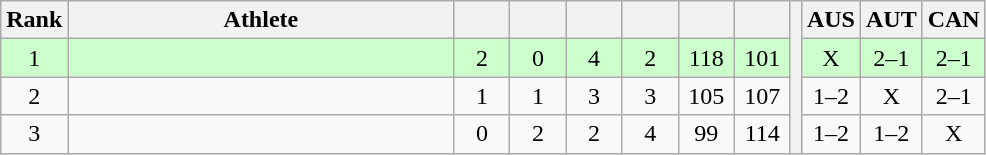<table class="wikitable" style="text-align:center">
<tr>
<th>Rank</th>
<th width=250>Athlete</th>
<th width=30></th>
<th width=30></th>
<th width=30></th>
<th width=30></th>
<th width=30></th>
<th width=30></th>
<th rowspan=4></th>
<th width=30>AUS</th>
<th width=30>AUT</th>
<th width=30>CAN</th>
</tr>
<tr style="background-color:#ccffcc;">
<td>1</td>
<td align=left></td>
<td>2</td>
<td>0</td>
<td>4</td>
<td>2</td>
<td>118</td>
<td>101</td>
<td>X</td>
<td>2–1</td>
<td>2–1</td>
</tr>
<tr>
<td>2</td>
<td align=left></td>
<td>1</td>
<td>1</td>
<td>3</td>
<td>3</td>
<td>105</td>
<td>107</td>
<td>1–2</td>
<td>X</td>
<td>2–1</td>
</tr>
<tr>
<td>3</td>
<td align=left></td>
<td>0</td>
<td>2</td>
<td>2</td>
<td>4</td>
<td>99</td>
<td>114</td>
<td>1–2</td>
<td>1–2</td>
<td>X</td>
</tr>
</table>
